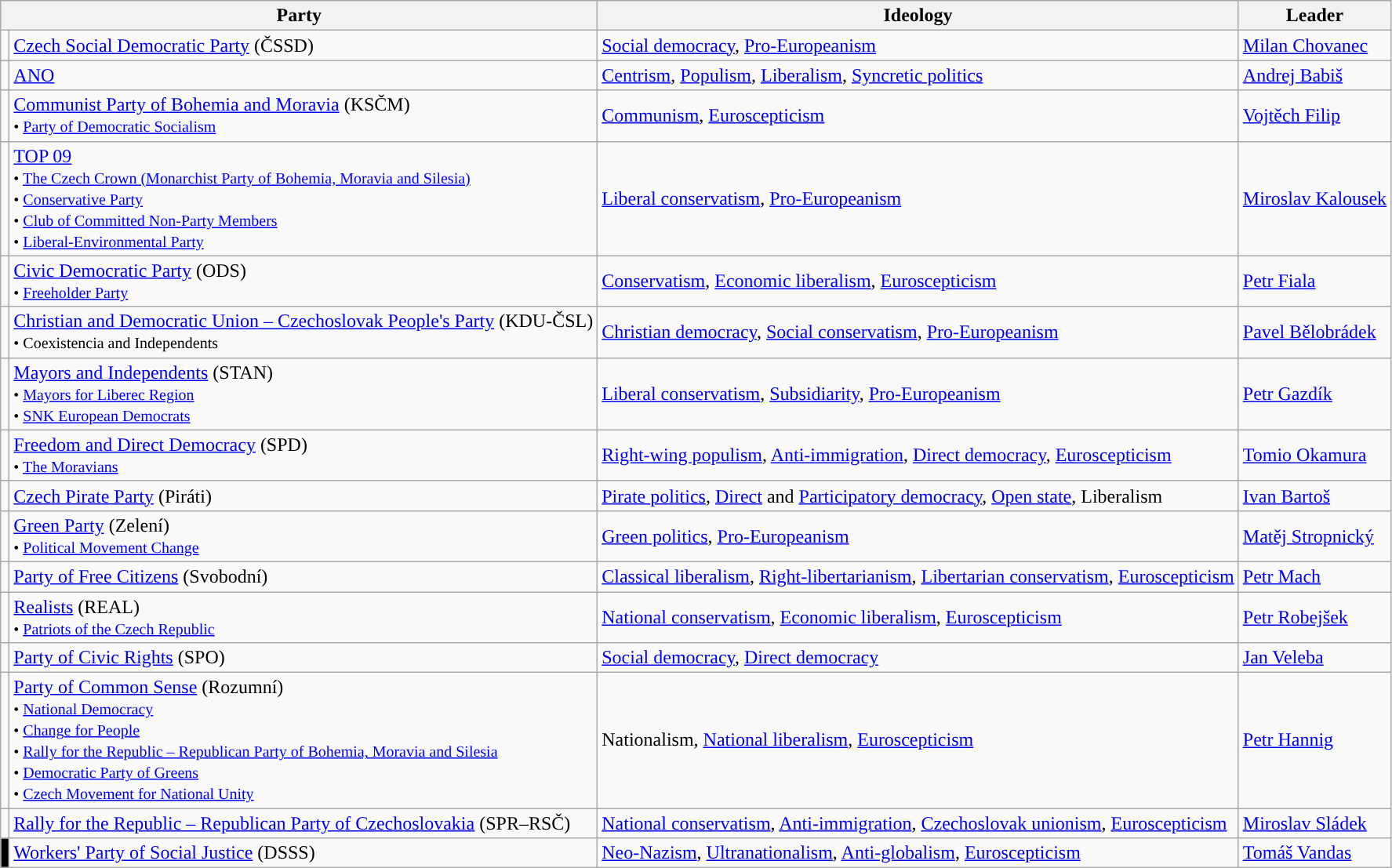<table class=wikitable style=text-align:left>
<tr>
<th colspan=2>Party</th>
<th>Ideology</th>
<th>Leader</th>
</tr>
<tr>
<td></td>
<td><a href='#'>Czech Social Democratic Party</a> (ČSSD)</td>
<td><a href='#'>Social democracy</a>, <a href='#'>Pro-Europeanism</a></td>
<td><a href='#'>Milan Chovanec</a> </td>
</tr>
<tr>
<td></td>
<td><a href='#'>ANO</a></td>
<td><a href='#'>Centrism</a>, <a href='#'>Populism</a>, <a href='#'>Liberalism</a>, <a href='#'>Syncretic politics</a></td>
<td><a href='#'>Andrej Babiš</a></td>
</tr>
<tr>
<td></td>
<td><a href='#'>Communist Party of Bohemia and Moravia</a> (KSČM)<small><br>• <a href='#'>Party of Democratic Socialism</a></small></td>
<td><a href='#'>Communism</a>, <a href='#'>Euroscepticism</a></td>
<td><a href='#'>Vojtěch Filip</a></td>
</tr>
<tr>
<td></td>
<td><a href='#'>TOP 09</a><small><br>• <a href='#'>The Czech Crown (Monarchist Party of Bohemia, Moravia and Silesia)</a><br>• <a href='#'>Conservative Party</a><br>• <a href='#'>Club of Committed Non-Party Members</a><br>• <a href='#'>Liberal-Environmental Party</a></small></td>
<td><a href='#'>Liberal conservatism</a>, <a href='#'>Pro-Europeanism</a></td>
<td><a href='#'>Miroslav Kalousek</a></td>
</tr>
<tr>
<td></td>
<td><a href='#'>Civic Democratic Party</a> (ODS)<small><br>• <a href='#'>Freeholder Party</a></small></td>
<td><a href='#'>Conservatism</a>, <a href='#'>Economic liberalism</a>, <a href='#'>Euroscepticism</a></td>
<td><a href='#'>Petr Fiala</a></td>
</tr>
<tr>
<td></td>
<td><a href='#'>Christian and Democratic Union – Czechoslovak People's Party</a> (KDU-ČSL)<small><br>• Coexistencia and Independents</small></td>
<td><a href='#'>Christian democracy</a>, <a href='#'>Social conservatism</a>, <a href='#'>Pro-Europeanism</a></td>
<td><a href='#'>Pavel Bělobrádek</a></td>
</tr>
<tr>
<td></td>
<td><a href='#'>Mayors and Independents</a> (STAN)<br> <small>• <a href='#'>Mayors for Liberec Region</a></small><br> <small>• <a href='#'>SNK European Democrats</a></small></td>
<td><a href='#'>Liberal conservatism</a>, <a href='#'>Subsidiarity</a>, <a href='#'>Pro-Europeanism</a></td>
<td><a href='#'>Petr Gazdík</a></td>
</tr>
<tr>
<td></td>
<td><a href='#'>Freedom and Direct Democracy</a> (SPD)<br> <small>• <a href='#'>The Moravians</a></small></td>
<td><a href='#'>Right-wing populism</a>, <a href='#'>Anti-immigration</a>, <a href='#'>Direct democracy</a>, <a href='#'>Euroscepticism</a></td>
<td><a href='#'>Tomio Okamura</a></td>
</tr>
<tr>
<td></td>
<td><a href='#'>Czech Pirate Party</a> (Piráti)</td>
<td><a href='#'>Pirate politics</a>, <a href='#'>Direct</a> and <a href='#'>Participatory democracy</a>, <a href='#'>Open state</a>, Liberalism</td>
<td><a href='#'>Ivan Bartoš</a></td>
</tr>
<tr>
<td></td>
<td><a href='#'>Green Party</a> (Zelení)<small><br>• <a href='#'>Political Movement Change</a></small></td>
<td><a href='#'>Green politics</a>, <a href='#'>Pro-Europeanism</a></td>
<td><a href='#'>Matěj Stropnický</a></td>
</tr>
<tr>
<td></td>
<td><a href='#'>Party of Free Citizens</a> (Svobodní)</td>
<td><a href='#'>Classical liberalism</a>, <a href='#'>Right-libertarianism</a>, <a href='#'>Libertarian conservatism</a>, <a href='#'>Euroscepticism</a></td>
<td><a href='#'>Petr Mach</a></td>
</tr>
<tr>
<td></td>
<td><a href='#'>Realists</a> (REAL)<small><br>• <a href='#'>Patriots of the Czech Republic</a></small></td>
<td><a href='#'>National conservatism</a>, <a href='#'>Economic liberalism</a>, <a href='#'>Euroscepticism</a></td>
<td><a href='#'>Petr Robejšek</a></td>
</tr>
<tr>
<td></td>
<td><a href='#'>Party of Civic Rights</a> (SPO)</td>
<td><a href='#'>Social democracy</a>, <a href='#'>Direct democracy</a></td>
<td><a href='#'>Jan Veleba</a></td>
</tr>
<tr>
<td></td>
<td><a href='#'>Party of Common Sense</a> (Rozumní)<small><br>• <a href='#'>National Democracy</a><br>• <a href='#'>Change for People</a><br>• <a href='#'>Rally for the Republic – Republican Party of Bohemia, Moravia and Silesia</a><br>• <a href='#'>Democratic Party of Greens</a><br>• <a href='#'>Czech Movement for National Unity</a></small></td>
<td>Nationalism, <a href='#'>National liberalism</a>, <a href='#'>Euroscepticism</a></td>
<td><a href='#'>Petr Hannig</a></td>
</tr>
<tr>
<td></td>
<td><a href='#'>Rally for the Republic – Republican Party of Czechoslovakia</a> (SPR–RSČ)</td>
<td><a href='#'>National conservatism</a>, <a href='#'>Anti-immigration</a>, <a href='#'>Czechoslovak unionism</a>, <a href='#'>Euroscepticism</a></td>
<td><a href='#'>Miroslav Sládek</a></td>
</tr>
<tr>
<td bgcolor="black"></td>
<td><a href='#'>Workers' Party of Social Justice</a> (DSSS)</td>
<td><a href='#'>Neo-Nazism</a>, <a href='#'>Ultranationalism</a>, <a href='#'>Anti-globalism</a>, <a href='#'>Euroscepticism</a></td>
<td><a href='#'>Tomáš Vandas</a></td>
</tr>
</table>
